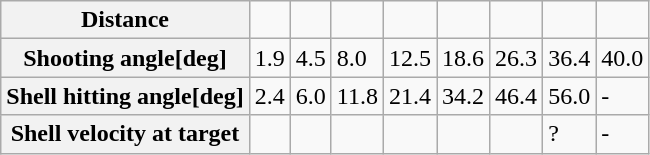<table class="wikitable">
<tr>
<th>Distance</th>
<td></td>
<td></td>
<td></td>
<td></td>
<td></td>
<td></td>
<td></td>
<td></td>
</tr>
<tr>
<th>Shooting angle[deg]</th>
<td>1.9</td>
<td>4.5</td>
<td>8.0</td>
<td>12.5</td>
<td>18.6</td>
<td>26.3</td>
<td>36.4</td>
<td>40.0</td>
</tr>
<tr>
<th>Shell hitting angle[deg]</th>
<td>2.4</td>
<td>6.0</td>
<td>11.8</td>
<td>21.4</td>
<td>34.2</td>
<td>46.4</td>
<td>56.0</td>
<td>-</td>
</tr>
<tr>
<th>Shell velocity at target</th>
<td></td>
<td></td>
<td></td>
<td></td>
<td></td>
<td></td>
<td>?</td>
<td>-</td>
</tr>
</table>
